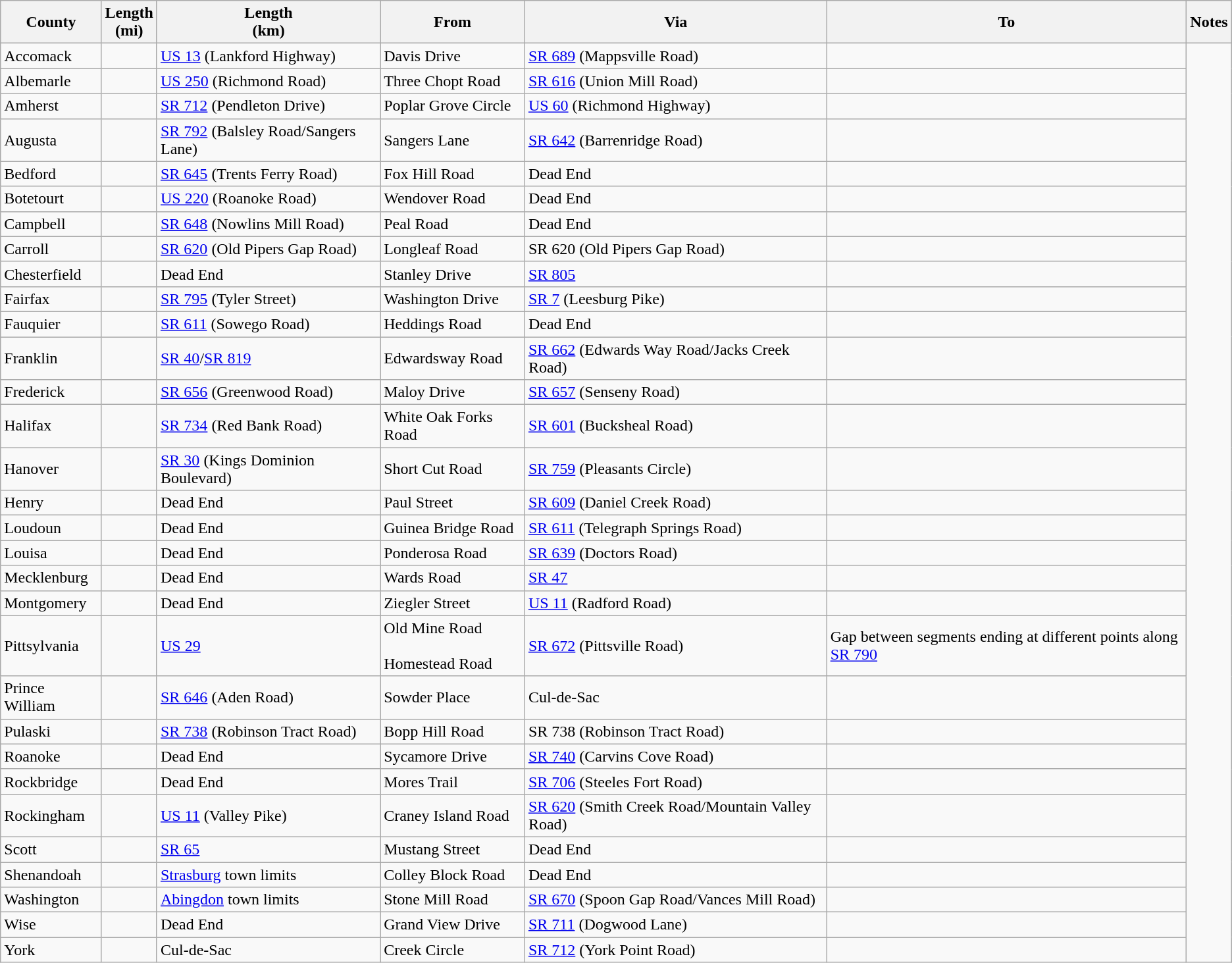<table class="wikitable sortable">
<tr>
<th>County</th>
<th>Length<br>(mi)</th>
<th>Length<br>(km)</th>
<th class="unsortable">From</th>
<th class="unsortable">Via</th>
<th class="unsortable">To</th>
<th class="unsortable">Notes</th>
</tr>
<tr>
<td id="Accomack">Accomack</td>
<td></td>
<td><a href='#'>US 13</a> (Lankford Highway)</td>
<td>Davis Drive</td>
<td><a href='#'>SR 689</a> (Mappsville Road)</td>
<td></td>
</tr>
<tr>
<td id="Albemarle">Albemarle</td>
<td></td>
<td><a href='#'>US 250</a> (Richmond Road)</td>
<td>Three Chopt Road</td>
<td><a href='#'>SR 616</a> (Union Mill Road)</td>
<td><br>
</td>
</tr>
<tr>
<td id="Amherst">Amherst</td>
<td></td>
<td><a href='#'>SR 712</a> (Pendleton Drive)</td>
<td>Poplar Grove Circle</td>
<td><a href='#'>US 60</a> (Richmond Highway)</td>
<td><br>
</td>
</tr>
<tr>
<td id="Augusta">Augusta</td>
<td></td>
<td><a href='#'>SR 792</a> (Balsley Road/Sangers Lane)</td>
<td>Sangers Lane</td>
<td><a href='#'>SR 642</a> (Barrenridge Road)</td>
<td><br></td>
</tr>
<tr>
<td id="Bedford">Bedford</td>
<td></td>
<td><a href='#'>SR 645</a> (Trents Ferry Road)</td>
<td>Fox Hill Road</td>
<td>Dead End</td>
<td><br></td>
</tr>
<tr>
<td id="Botetourt">Botetourt</td>
<td></td>
<td><a href='#'>US 220</a> (Roanoke Road)</td>
<td>Wendover Road</td>
<td>Dead End</td>
<td><br>

</td>
</tr>
<tr>
<td id="Campbell">Campbell</td>
<td></td>
<td><a href='#'>SR 648</a> (Nowlins Mill Road)</td>
<td>Peal Road</td>
<td>Dead End</td>
<td><br></td>
</tr>
<tr>
<td id="Carroll">Carroll</td>
<td></td>
<td><a href='#'>SR 620</a> (Old Pipers Gap Road)</td>
<td>Longleaf Road</td>
<td>SR 620 (Old Pipers Gap Road)</td>
<td><br>
</td>
</tr>
<tr>
<td id="Chesterfield">Chesterfield</td>
<td></td>
<td>Dead End</td>
<td>Stanley Drive</td>
<td><a href='#'>SR 805</a></td>
<td><br>





</td>
</tr>
<tr>
<td id="Fairfax">Fairfax</td>
<td></td>
<td><a href='#'>SR 795</a> (Tyler Street)</td>
<td>Washington Drive</td>
<td><a href='#'>SR 7</a> (Leesburg Pike)</td>
<td></td>
</tr>
<tr>
<td id="Fauquier">Fauquier</td>
<td></td>
<td><a href='#'>SR 611</a> (Sowego Road)</td>
<td>Heddings Road</td>
<td>Dead End</td>
<td><br>
</td>
</tr>
<tr>
<td id="Franklin">Franklin</td>
<td></td>
<td><a href='#'>SR 40</a>/<a href='#'>SR 819</a></td>
<td>Edwardsway Road</td>
<td><a href='#'>SR 662</a> (Edwards Way Road/Jacks Creek Road)</td>
<td></td>
</tr>
<tr>
<td id="Frederick">Frederick</td>
<td></td>
<td><a href='#'>SR 656</a> (Greenwood Road)</td>
<td>Maloy Drive</td>
<td><a href='#'>SR 657</a> (Senseny Road)</td>
<td><br>




</td>
</tr>
<tr>
<td id="Halifax">Halifax</td>
<td></td>
<td><a href='#'>SR 734</a> (Red Bank Road)</td>
<td>White Oak Forks Road</td>
<td><a href='#'>SR 601</a> (Bucksheal Road)</td>
<td></td>
</tr>
<tr>
<td id="Hanover">Hanover</td>
<td></td>
<td><a href='#'>SR 30</a> (Kings Dominion Boulevard)</td>
<td>Short Cut Road</td>
<td><a href='#'>SR 759</a> (Pleasants Circle)</td>
<td><br></td>
</tr>
<tr>
<td id="Henry">Henry</td>
<td></td>
<td>Dead End</td>
<td>Paul Street</td>
<td><a href='#'>SR 609</a> (Daniel Creek Road)</td>
<td><br>






</td>
</tr>
<tr>
<td id="Loudoun">Loudoun</td>
<td></td>
<td>Dead End</td>
<td>Guinea Bridge Road</td>
<td><a href='#'>SR 611</a> (Telegraph Springs Road)</td>
<td></td>
</tr>
<tr>
<td id="Louisa">Louisa</td>
<td></td>
<td>Dead End</td>
<td>Ponderosa Road</td>
<td><a href='#'>SR 639</a> (Doctors Road)</td>
<td><br>

</td>
</tr>
<tr>
<td id="Mecklenburg">Mecklenburg</td>
<td></td>
<td>Dead End</td>
<td>Wards Road</td>
<td><a href='#'>SR 47</a></td>
<td><br></td>
</tr>
<tr>
<td id="Montgomery">Montgomery</td>
<td></td>
<td>Dead End</td>
<td>Ziegler Street</td>
<td><a href='#'>US 11</a> (Radford Road)</td>
<td><br>






</td>
</tr>
<tr>
<td id="Pittsylvania">Pittsylvania</td>
<td></td>
<td><a href='#'>US 29</a></td>
<td>Old Mine Road<br><br>Homestead Road</td>
<td><a href='#'>SR 672</a> (Pittsville Road)</td>
<td>Gap between segments ending at different points along <a href='#'>SR 790</a><br>

</td>
</tr>
<tr>
<td id="Prince William">Prince William</td>
<td></td>
<td><a href='#'>SR 646</a> (Aden Road)</td>
<td>Sowder Place</td>
<td>Cul-de-Sac</td>
<td></td>
</tr>
<tr>
<td id="Pulaski">Pulaski</td>
<td></td>
<td><a href='#'>SR 738</a> (Robinson Tract Road)</td>
<td>Bopp Hill Road</td>
<td>SR 738 (Robinson Tract Road)</td>
<td><br>
</td>
</tr>
<tr>
<td id="Roanoke">Roanoke</td>
<td></td>
<td>Dead End</td>
<td>Sycamore Drive</td>
<td><a href='#'>SR 740</a> (Carvins Cove Road)</td>
<td></td>
</tr>
<tr>
<td id="Rockbridge">Rockbridge</td>
<td></td>
<td>Dead End</td>
<td>Mores Trail</td>
<td><a href='#'>SR 706</a> (Steeles Fort Road)</td>
<td></td>
</tr>
<tr>
<td id="Rockingham">Rockingham</td>
<td></td>
<td><a href='#'>US 11</a> (Valley Pike)</td>
<td>Craney Island Road</td>
<td><a href='#'>SR 620</a> (Smith Creek Road/Mountain Valley Road)</td>
<td><br></td>
</tr>
<tr>
<td id="Scott">Scott</td>
<td></td>
<td><a href='#'>SR 65</a></td>
<td>Mustang Street</td>
<td>Dead End</td>
<td></td>
</tr>
<tr>
<td id="Shenandoah">Shenandoah</td>
<td></td>
<td><a href='#'>Strasburg</a> town limits</td>
<td>Colley Block Road</td>
<td>Dead End</td>
<td><br>






</td>
</tr>
<tr>
<td id="Washington">Washington</td>
<td></td>
<td><a href='#'>Abingdon</a> town limits</td>
<td>Stone Mill Road</td>
<td><a href='#'>SR 670</a> (Spoon Gap Road/Vances Mill Road)</td>
<td><br></td>
</tr>
<tr>
<td id="Wise">Wise</td>
<td></td>
<td>Dead End</td>
<td>Grand View Drive</td>
<td><a href='#'>SR 711</a> (Dogwood Lane)</td>
<td><br></td>
</tr>
<tr>
<td id="York">York</td>
<td></td>
<td>Cul-de-Sac</td>
<td>Creek Circle</td>
<td><a href='#'>SR 712</a> (York Point Road)</td>
<td></td>
</tr>
</table>
